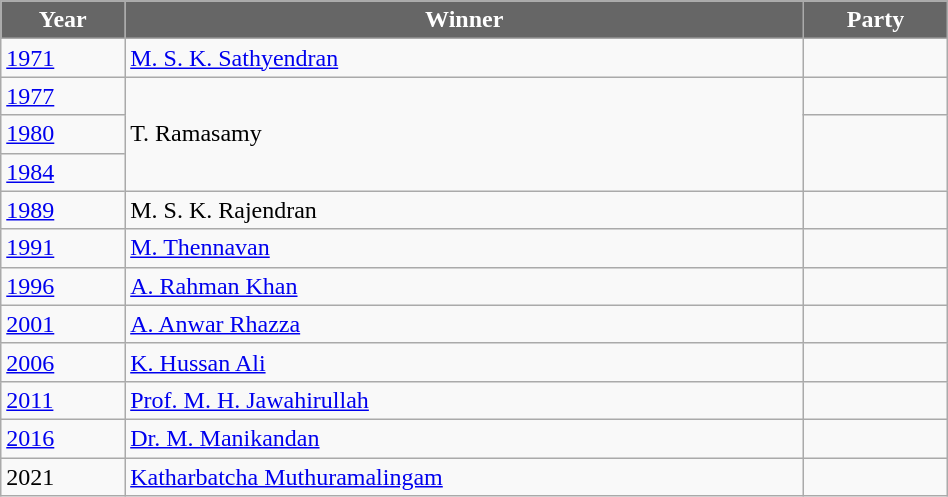<table class="wikitable" width="50%">
<tr>
<th style="background-color:#666666; color:white">Year</th>
<th style="background-color:#666666; color:white">Winner</th>
<th style="background-color:#666666; color:white" colspan="2">Party</th>
</tr>
<tr>
<td><a href='#'>1971</a></td>
<td><a href='#'>M. S. K. Sathyendran</a></td>
<td></td>
</tr>
<tr>
<td><a href='#'>1977</a></td>
<td rowspan=3>T. Ramasamy</td>
<td></td>
</tr>
<tr>
<td><a href='#'>1980</a></td>
</tr>
<tr>
<td><a href='#'>1984</a></td>
</tr>
<tr>
<td><a href='#'>1989</a></td>
<td>M. S. K. Rajendran</td>
<td></td>
</tr>
<tr>
<td><a href='#'>1991</a></td>
<td><a href='#'>M. Thennavan</a></td>
<td></td>
</tr>
<tr>
<td><a href='#'>1996</a></td>
<td><a href='#'>A. Rahman Khan</a></td>
<td></td>
</tr>
<tr>
<td><a href='#'>2001</a></td>
<td><a href='#'>A. Anwar Rhazza</a></td>
<td></td>
</tr>
<tr>
<td><a href='#'>2006</a></td>
<td><a href='#'>K. Hussan Ali</a></td>
<td></td>
</tr>
<tr>
<td><a href='#'>2011</a></td>
<td><a href='#'>Prof. M. H. Jawahirullah</a></td>
<td></td>
</tr>
<tr>
<td><a href='#'>2016</a></td>
<td><a href='#'>Dr. M. Manikandan</a></td>
<td></td>
</tr>
<tr>
<td>2021</td>
<td><a href='#'>Katharbatcha Muthuramalingam</a></td>
<td></td>
</tr>
</table>
